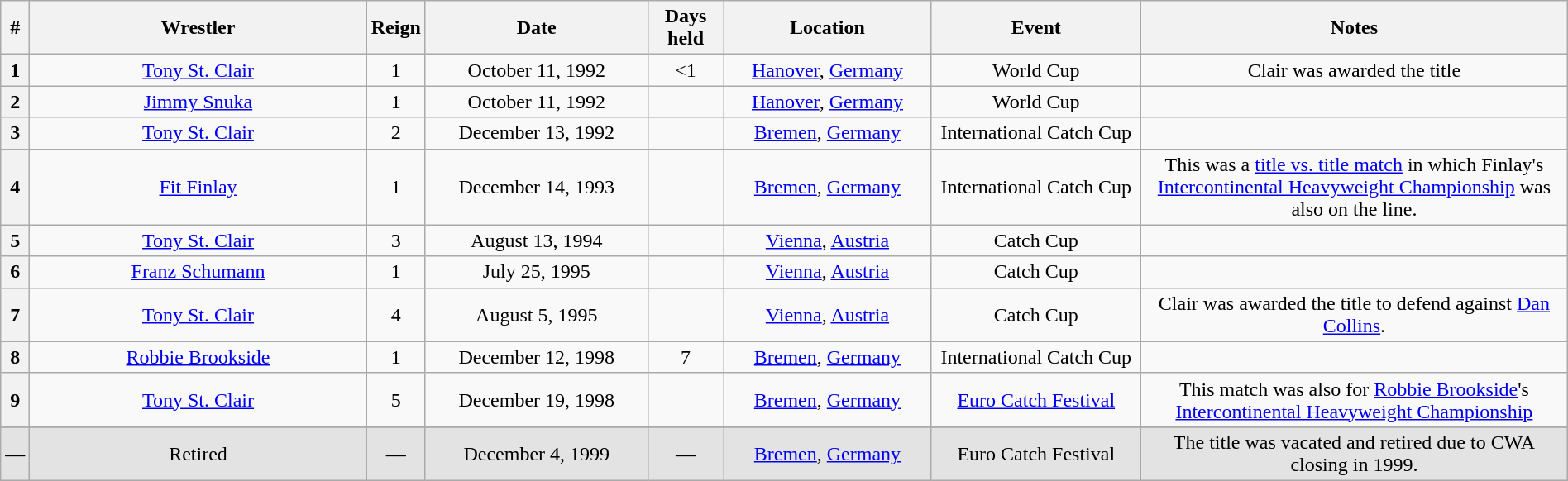<table class="wikitable sortable" width=100% style="text-align: center">
<tr>
<th width=0 data-sort-type="number">#</th>
<th style="width:23%">Wrestler</th>
<th style="width:0%">Reign</th>
<th style="width:15%">Date</th>
<th style="width:5%">Days held</th>
<th style="width:14%">Location</th>
<th style="width:14%">Event</th>
<th style="width:56%" class="unsortable">Notes</th>
</tr>
<tr>
<th>1</th>
<td><a href='#'>Tony St. Clair</a></td>
<td>1</td>
<td>October 11, 1992</td>
<td><1</td>
<td><a href='#'>Hanover</a>, <a href='#'>Germany</a></td>
<td>World Cup</td>
<td>Clair was awarded the title</td>
</tr>
<tr>
<th>2</th>
<td><a href='#'>Jimmy Snuka</a></td>
<td>1</td>
<td>October 11, 1992</td>
<td></td>
<td><a href='#'>Hanover</a>, <a href='#'>Germany</a></td>
<td>World Cup</td>
<td></td>
</tr>
<tr>
<th>3</th>
<td><a href='#'>Tony St. Clair</a></td>
<td>2</td>
<td>December 13, 1992</td>
<td></td>
<td><a href='#'>Bremen</a>, <a href='#'>Germany</a></td>
<td>International Catch Cup</td>
<td></td>
</tr>
<tr>
<th>4</th>
<td><a href='#'>Fit Finlay</a></td>
<td>1</td>
<td>December 14, 1993</td>
<td></td>
<td><a href='#'>Bremen</a>, <a href='#'>Germany</a></td>
<td>International Catch Cup</td>
<td>This was a <a href='#'>title vs. title match</a> in which Finlay's <a href='#'>Intercontinental Heavyweight Championship</a> was also on the line.</td>
</tr>
<tr>
<th>5</th>
<td><a href='#'>Tony St. Clair</a></td>
<td>3</td>
<td>August 13, 1994</td>
<td></td>
<td><a href='#'>Vienna</a>, <a href='#'>Austria</a></td>
<td>Catch Cup</td>
<td></td>
</tr>
<tr>
<th>6</th>
<td><a href='#'>Franz Schumann</a></td>
<td>1</td>
<td>July 25, 1995</td>
<td></td>
<td><a href='#'>Vienna</a>, <a href='#'>Austria</a></td>
<td>Catch Cup</td>
<td></td>
</tr>
<tr>
<th>7</th>
<td><a href='#'>Tony St. Clair</a></td>
<td>4</td>
<td>August 5, 1995</td>
<td></td>
<td><a href='#'>Vienna</a>, <a href='#'>Austria</a></td>
<td>Catch Cup</td>
<td>Clair was awarded the title to defend against <a href='#'>Dan Collins</a>.</td>
</tr>
<tr>
<th>8</th>
<td><a href='#'>Robbie Brookside</a></td>
<td>1</td>
<td>December 12, 1998</td>
<td>7</td>
<td><a href='#'>Bremen</a>, <a href='#'>Germany</a></td>
<td>International Catch Cup</td>
<td></td>
</tr>
<tr>
<th>9</th>
<td><a href='#'>Tony St. Clair</a></td>
<td>5</td>
<td>December 19, 1998</td>
<td></td>
<td><a href='#'>Bremen</a>, <a href='#'>Germany</a></td>
<td><a href='#'>Euro Catch Festival</a></td>
<td>This match was also for <a href='#'>Robbie Brookside</a>'s <a href='#'>Intercontinental Heavyweight Championship</a></td>
</tr>
<tr>
</tr>
<tr style="background: #e3e3e3;">
<td>—</td>
<td>Retired</td>
<td>—</td>
<td>December 4, 1999</td>
<td>—</td>
<td><a href='#'>Bremen</a>, <a href='#'>Germany</a></td>
<td>Euro Catch Festival</td>
<td>The title was vacated and retired due to CWA closing in 1999.</td>
</tr>
</table>
